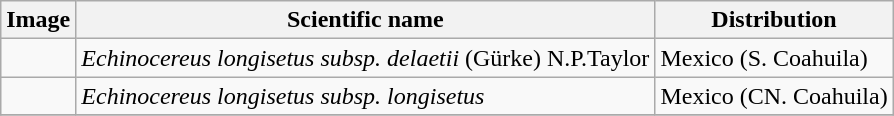<table class="wikitable">
<tr>
<th>Image</th>
<th>Scientific name</th>
<th>Distribution</th>
</tr>
<tr>
<td></td>
<td><em>Echinocereus longisetus subsp. delaetii</em> (Gürke) N.P.Taylor</td>
<td>Mexico (S. Coahuila)</td>
</tr>
<tr>
<td></td>
<td><em>Echinocereus longisetus subsp. longisetus</em></td>
<td>Mexico (CN. Coahuila)</td>
</tr>
<tr>
</tr>
</table>
